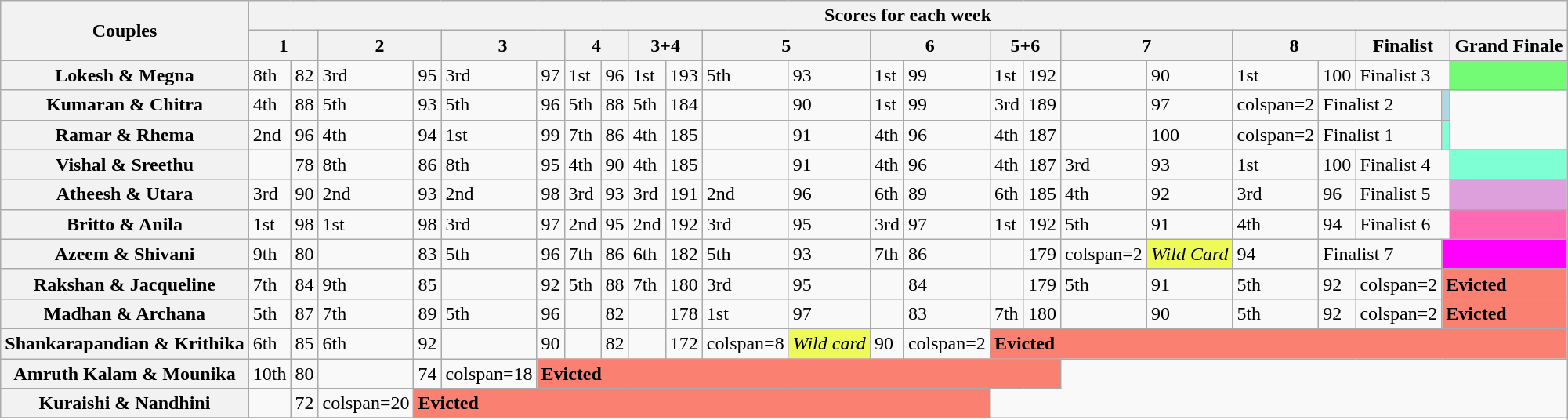<table class=wikitable style="white-space:nowrap;">
<tr>
<th rowspan=2>Couples</th>
<th colspan="23">Scores for each week</th>
</tr>
<tr>
<th colspan=2>1</th>
<th colspan=2>2</th>
<th colspan=2>3</th>
<th colspan=2>4</th>
<th colspan=2>3+4</th>
<th colspan="2"><strong>5</strong></th>
<th colspan="2"><strong>6</strong></th>
<th colspan=2>5+6</th>
<th colspan="2">7</th>
<th colspan=2>8</th>
<th colspan=2>Finalist</th>
<th colspan=2>Grand Finale</th>
</tr>
<tr>
<th>Lokesh & Megna</th>
<td>8th</td>
<td>82</td>
<td>3rd</td>
<td>95</td>
<td>3rd</td>
<td>97</td>
<td>1st</td>
<td>96</td>
<td>1st</td>
<td>193</td>
<td>5th</td>
<td>93</td>
<td>1st</td>
<td>99</td>
<td>1st</td>
<td>192</td>
<td></td>
<td>90</td>
<td>1st</td>
<td>100</td>
<td colspan=2>Finalist 3</td>
<td style="background:#73FB76;"></td>
</tr>
<tr>
<th>Kumaran & Chitra</th>
<td>4th</td>
<td>88</td>
<td>5th</td>
<td>93</td>
<td>5th</td>
<td>96</td>
<td>5th</td>
<td>88</td>
<td>5th</td>
<td>184</td>
<td></td>
<td>90</td>
<td>1st</td>
<td>99</td>
<td>3rd</td>
<td>189</td>
<td></td>
<td>97</td>
<td>colspan=2 </td>
<td colspan=2>Finalist 2</td>
<td style="background:#ADD8E6;"></td>
</tr>
<tr>
<th>Ramar & Rhema</th>
<td>2nd</td>
<td>96</td>
<td>4th</td>
<td>94</td>
<td>1st</td>
<td>99</td>
<td>7th</td>
<td>86</td>
<td>4th</td>
<td>185</td>
<td></td>
<td>91</td>
<td>4th</td>
<td>96</td>
<td>4th</td>
<td>187</td>
<td></td>
<td>100</td>
<td>colspan=2 </td>
<td colspan=2>Finalist 1</td>
<td style="background:#7FFFD4;"></td>
</tr>
<tr>
<th>Vishal & Sreethu</th>
<td></td>
<td>78</td>
<td>8th</td>
<td>86</td>
<td>8th</td>
<td>95</td>
<td>4th</td>
<td>90</td>
<td>4th</td>
<td>185</td>
<td></td>
<td>91</td>
<td>4th</td>
<td>96</td>
<td>4th</td>
<td>187</td>
<td>3rd</td>
<td>93</td>
<td>1st</td>
<td>100</td>
<td colspan=2>Finalist 4</td>
<td style="background:#7FFFD4;"></td>
</tr>
<tr>
<th>Atheesh & Utara</th>
<td>3rd</td>
<td>90</td>
<td>2nd</td>
<td>93</td>
<td>2nd</td>
<td>98</td>
<td>3rd</td>
<td>93</td>
<td>3rd</td>
<td>191</td>
<td>2nd</td>
<td>96</td>
<td>6th</td>
<td>89</td>
<td>6th</td>
<td>185</td>
<td>4th</td>
<td>92</td>
<td>3rd</td>
<td>96</td>
<td colspan=2>Finalist 5</td>
<td style="background:#DDA0DD;"></td>
</tr>
<tr>
<th>Britto & Anila</th>
<td>1st</td>
<td>98</td>
<td>1st</td>
<td>98</td>
<td>3rd</td>
<td>97</td>
<td>2nd</td>
<td>95</td>
<td>2nd</td>
<td>192</td>
<td>3rd</td>
<td>95</td>
<td>3rd</td>
<td>97</td>
<td>1st</td>
<td>192</td>
<td>5th</td>
<td>91</td>
<td>4th</td>
<td>94</td>
<td colspan=2>Finalist 6</td>
<td colspan="2" style="background: #FF69B4;"></td>
</tr>
<tr>
<th>Azeem & Shivani</th>
<td>9th</td>
<td>80</td>
<td></td>
<td>83</td>
<td>5th</td>
<td>96</td>
<td>7th</td>
<td>86</td>
<td>6th</td>
<td>182</td>
<td>5th</td>
<td>93</td>
<td>7th</td>
<td>86</td>
<td></td>
<td>179</td>
<td>colspan=2 </td>
<td style="background:#edfa58;"><em>Wild Card</em></td>
<td>94</td>
<td colspan=2>Finalist 7</td>
<td colspan="3" style="background:#FF00FF;"></td>
</tr>
<tr>
<th>Rakshan & Jacqueline</th>
<td>7th</td>
<td>84</td>
<td>9th</td>
<td>85</td>
<td></td>
<td>92</td>
<td>5th</td>
<td>88</td>
<td>7th</td>
<td>180</td>
<td>3rd</td>
<td>95</td>
<td></td>
<td>84</td>
<td></td>
<td>179</td>
<td>5th</td>
<td>91</td>
<td>5th</td>
<td>92</td>
<td>colspan=2 </td>
<td colspan="11" style="background:salmon"><strong>Evicted</strong></td>
</tr>
<tr>
<th>Madhan & Archana</th>
<td>5th</td>
<td>87</td>
<td>7th</td>
<td>89</td>
<td>5th</td>
<td>96</td>
<td></td>
<td>82</td>
<td></td>
<td>178</td>
<td>1st</td>
<td>97</td>
<td></td>
<td>83</td>
<td>7th</td>
<td>180</td>
<td></td>
<td>90</td>
<td>5th</td>
<td>92</td>
<td>colspan=2 </td>
<td colspan="11" style="background:salmon"><strong>Evicted</strong></td>
</tr>
<tr>
<th>Shankarapandian & Krithika</th>
<td>6th</td>
<td>85</td>
<td>6th</td>
<td>92</td>
<td></td>
<td>90</td>
<td></td>
<td>82</td>
<td></td>
<td>172</td>
<td>colspan=8 </td>
<td style="background:#edfa58;"><em>Wild card</em></td>
<td>90</td>
<td>colspan=2 </td>
<td colspan="11" style="background:salmon"><strong>Evicted</strong></td>
</tr>
<tr>
<th>Amruth Kalam & Mounika</th>
<td>10th</td>
<td>80</td>
<td></td>
<td>74</td>
<td>colspan=18 </td>
<td colspan="11" style="background:salmon"><strong>Evicted</strong></td>
</tr>
<tr>
<th>Kuraishi & Nandhini</th>
<td></td>
<td>72</td>
<td>colspan=20 </td>
<td colspan="11" style="background:salmon"><strong>Evicted</strong></td>
</tr>
<tr>
</tr>
</table>
